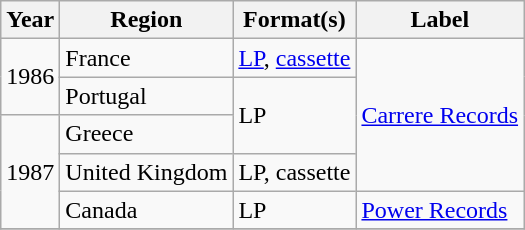<table class="wikitable">
<tr>
<th align="center">Year</th>
<th align="center">Region</th>
<th align="center">Format(s)</th>
<th align="center">Label</th>
</tr>
<tr>
<td align="left" rowspan="2">1986</td>
<td align="left">France</td>
<td align="left"><a href='#'>LP</a>, <a href='#'>cassette</a></td>
<td align="left" rowspan="4"><a href='#'>Carrere Records</a></td>
</tr>
<tr>
<td align="left">Portugal</td>
<td align="left" rowspan="2">LP</td>
</tr>
<tr>
<td align="left" rowspan="3">1987</td>
<td align="left">Greece</td>
</tr>
<tr>
<td align="left">United Kingdom</td>
<td align="left">LP, cassette</td>
</tr>
<tr>
<td align="left">Canada</td>
<td align="left">LP</td>
<td align="left"><a href='#'>Power Records</a></td>
</tr>
<tr>
</tr>
</table>
